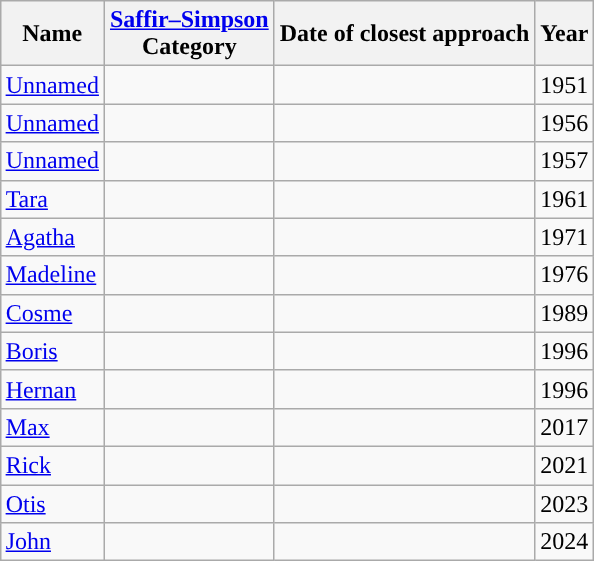<table class = "wikitable" style="margin:1em auto;">
<tr>
<th>Name</th>
<th><a href='#'>Saffir–Simpson</a><br>Category</th>
<th>Date of closest approach</th>
<th>Year</th>
</tr>
<tr>
<td><a href='#'>Unnamed</a></td>
<td></td>
<td></td>
<td>1951</td>
</tr>
<tr>
<td><a href='#'>Unnamed</a></td>
<td></td>
<td></td>
<td>1956</td>
</tr>
<tr>
<td><a href='#'>Unnamed</a></td>
<td></td>
<td></td>
<td>1957</td>
</tr>
<tr>
<td><a href='#'>Tara</a></td>
<td></td>
<td></td>
<td>1961</td>
</tr>
<tr>
<td><a href='#'>Agatha</a></td>
<td></td>
<td></td>
<td>1971</td>
</tr>
<tr>
<td><a href='#'>Madeline</a></td>
<td></td>
<td></td>
<td>1976</td>
</tr>
<tr>
<td><a href='#'>Cosme</a></td>
<td></td>
<td></td>
<td>1989</td>
</tr>
<tr>
<td><a href='#'>Boris</a></td>
<td></td>
<td></td>
<td>1996</td>
</tr>
<tr>
<td><a href='#'>Hernan</a></td>
<td></td>
<td></td>
<td>1996</td>
</tr>
<tr>
<td><a href='#'>Max</a></td>
<td></td>
<td></td>
<td>2017</td>
</tr>
<tr>
<td><a href='#'>Rick</a></td>
<td></td>
<td></td>
<td>2021</td>
</tr>
<tr>
<td><a href='#'>Otis</a></td>
<td></td>
<td></td>
<td>2023</td>
</tr>
<tr>
<td><a href='#'>John</a></td>
<td></td>
<td></td>
<td>2024</td>
</tr>
</table>
